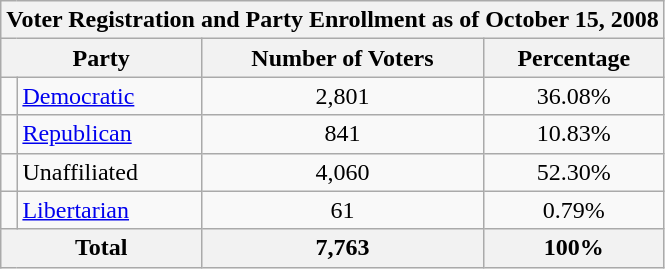<table class=wikitable>
<tr>
<th colspan = 6>Voter Registration and Party Enrollment as of October 15, 2008</th>
</tr>
<tr>
<th colspan = 2>Party</th>
<th>Number of Voters</th>
<th>Percentage</th>
</tr>
<tr>
<td></td>
<td><a href='#'>Democratic</a></td>
<td align = center>2,801</td>
<td align = center>36.08%</td>
</tr>
<tr>
<td></td>
<td><a href='#'>Republican</a></td>
<td align = center>841</td>
<td align = center>10.83%</td>
</tr>
<tr>
<td></td>
<td>Unaffiliated</td>
<td align = center>4,060</td>
<td align = center>52.30%</td>
</tr>
<tr>
<td></td>
<td><a href='#'>Libertarian</a></td>
<td align = center>61</td>
<td align = center>0.79%</td>
</tr>
<tr>
<th colspan = 2>Total</th>
<th align = center>7,763</th>
<th align = center>100%</th>
</tr>
</table>
